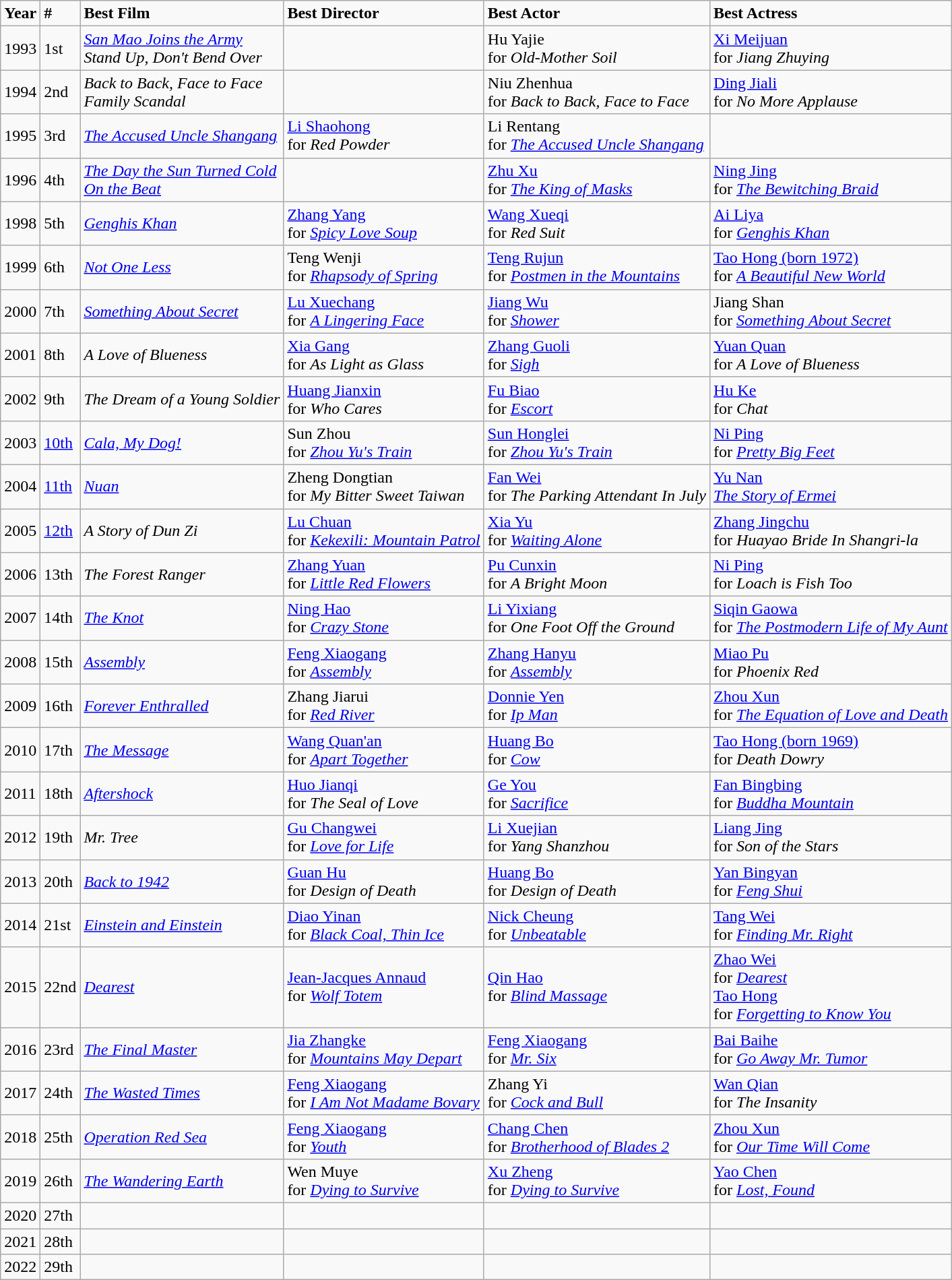<table border="2"cellpadding="3"cellspacing="0"style="border-collapse:collapse;margin:0auto;" class="wikitable">
<tr>
<td><strong>Year</strong></td>
<td><strong>#</strong></td>
<td><strong>Best Film</strong></td>
<td><strong>Best Director</strong></td>
<td><strong>Best Actor</strong></td>
<td><strong>Best Actress</strong></td>
</tr>
<tr>
<td>1993</td>
<td>1st</td>
<td><em><a href='#'>San Mao Joins the Army</a></em><br><em>Stand Up, Don't Bend Over</em></td>
<td></td>
<td>Hu Yajie<br>for <em>Old-Mother Soil</em></td>
<td><a href='#'>Xi Meijuan</a><br>for <em>Jiang Zhuying</em></td>
</tr>
<tr>
<td>1994</td>
<td>2nd</td>
<td><em>Back to Back, Face to Face</em><br><em>Family Scandal</em></td>
<td></td>
<td>Niu Zhenhua<br>for <em>Back to Back, Face to Face</em></td>
<td><a href='#'>Ding Jiali</a><br>for <em>No More Applause</em></td>
</tr>
<tr>
<td>1995</td>
<td>3rd</td>
<td><em><a href='#'>The Accused Uncle Shangang</a></em></td>
<td><a href='#'>Li Shaohong</a><br>for <em>Red Powder</em></td>
<td>Li Rentang<br>for <em><a href='#'>The Accused Uncle Shangang</a></em></td>
<td></td>
</tr>
<tr>
<td>1996</td>
<td>4th</td>
<td><em><a href='#'>The Day the Sun Turned Cold</a></em><br><em><a href='#'>On the Beat</a></em></td>
<td></td>
<td><a href='#'>Zhu Xu</a><br>for <em><a href='#'>The King of Masks</a></em></td>
<td><a href='#'>Ning Jing</a><br>for <em><a href='#'>The Bewitching Braid</a></em></td>
</tr>
<tr>
<td>1998</td>
<td>5th</td>
<td><em><a href='#'>Genghis Khan</a></em></td>
<td><a href='#'>Zhang Yang</a><br>for <em><a href='#'>Spicy Love Soup</a></em></td>
<td><a href='#'>Wang Xueqi</a><br>for <em>Red Suit</em></td>
<td><a href='#'>Ai Liya</a><br>for <em><a href='#'>Genghis Khan</a></em></td>
</tr>
<tr>
<td>1999</td>
<td>6th</td>
<td><em><a href='#'>Not One Less</a></em></td>
<td>Teng Wenji<br>for <em><a href='#'>Rhapsody of Spring</a></em></td>
<td><a href='#'>Teng Rujun</a><br>for <em><a href='#'>Postmen in the Mountains</a></em></td>
<td><a href='#'>Tao Hong (born 1972)</a><br>for <em><a href='#'>A Beautiful New World</a></em></td>
</tr>
<tr>
<td>2000</td>
<td>7th</td>
<td><em><a href='#'>Something About Secret</a></em></td>
<td><a href='#'>Lu Xuechang</a><br>for <em><a href='#'>A Lingering Face</a></em></td>
<td><a href='#'>Jiang Wu</a><br>for <em><a href='#'>Shower</a></em></td>
<td>Jiang Shan<br>for <em><a href='#'>Something About Secret</a></em></td>
</tr>
<tr>
<td>2001</td>
<td>8th</td>
<td><em>A Love of Blueness</em></td>
<td><a href='#'>Xia Gang</a><br>for <em>As Light as Glass</em></td>
<td><a href='#'>Zhang Guoli</a><br>for <em><a href='#'>Sigh</a></em></td>
<td><a href='#'>Yuan Quan</a><br>for <em>A Love of Blueness</em></td>
</tr>
<tr>
<td>2002</td>
<td>9th</td>
<td><em>The Dream of a Young Soldier</em></td>
<td><a href='#'>Huang Jianxin</a><br>for <em>Who Cares</em></td>
<td><a href='#'>Fu Biao</a><br>for <em><a href='#'>Escort</a></em></td>
<td><a href='#'>Hu Ke</a><br>for <em>Chat</em></td>
</tr>
<tr>
<td>2003</td>
<td><a href='#'>10th</a></td>
<td><em><a href='#'>Cala, My Dog!</a></em></td>
<td>Sun Zhou<br>for <em><a href='#'>Zhou Yu's Train</a></em></td>
<td><a href='#'>Sun Honglei</a><br>for <em><a href='#'>Zhou Yu's Train</a></em></td>
<td><a href='#'>Ni Ping</a><br>for <em><a href='#'>Pretty Big Feet</a></em></td>
</tr>
<tr>
<td>2004</td>
<td><a href='#'>11th</a></td>
<td><em><a href='#'>Nuan</a></em></td>
<td>Zheng Dongtian<br>for <em>My Bitter Sweet Taiwan</em></td>
<td><a href='#'>Fan Wei</a><br>for <em>The Parking Attendant In July</em></td>
<td><a href='#'>Yu Nan</a><br><em><a href='#'>The Story of Ermei</a></em></td>
</tr>
<tr>
<td>2005</td>
<td><a href='#'>12th</a></td>
<td><em>A Story of Dun Zi</em></td>
<td><a href='#'>Lu Chuan</a><br>for <em><a href='#'>Kekexili: Mountain Patrol</a></em></td>
<td><a href='#'>Xia Yu</a><br>for <em><a href='#'>Waiting Alone</a></em></td>
<td><a href='#'>Zhang Jingchu</a><br>for <em>Huayao Bride In Shangri-la</em></td>
</tr>
<tr>
<td>2006</td>
<td>13th</td>
<td><em>The Forest Ranger</em></td>
<td><a href='#'>Zhang Yuan</a><br>for <em><a href='#'>Little Red Flowers</a></em></td>
<td><a href='#'>Pu Cunxin</a><br>for <em>A Bright Moon</em></td>
<td><a href='#'>Ni Ping</a><br>for <em>Loach is Fish Too</em></td>
</tr>
<tr>
<td>2007</td>
<td>14th</td>
<td><em><a href='#'>The Knot</a></em></td>
<td><a href='#'>Ning Hao</a><br>for <em><a href='#'>Crazy Stone</a></em></td>
<td><a href='#'>Li Yixiang</a><br>for <em>One Foot Off the Ground</em></td>
<td><a href='#'>Siqin Gaowa</a><br>for <em><a href='#'>The Postmodern Life of My Aunt</a></em></td>
</tr>
<tr>
<td>2008</td>
<td>15th</td>
<td><em><a href='#'>Assembly</a></em></td>
<td><a href='#'>Feng Xiaogang</a><br>for <em><a href='#'>Assembly</a></em></td>
<td><a href='#'>Zhang Hanyu</a><br>for <em><a href='#'>Assembly</a></em></td>
<td><a href='#'>Miao Pu</a><br>for <em>Phoenix Red</em></td>
</tr>
<tr>
<td>2009</td>
<td>16th</td>
<td><em><a href='#'>Forever Enthralled</a></em></td>
<td>Zhang Jiarui<br>for <em><a href='#'>Red River</a></em></td>
<td><a href='#'>Donnie Yen</a><br>for <em><a href='#'>Ip Man</a></em></td>
<td><a href='#'>Zhou Xun</a><br>for <em><a href='#'>The Equation of Love and Death</a></em></td>
</tr>
<tr>
<td>2010</td>
<td>17th</td>
<td><em><a href='#'>The Message</a></em></td>
<td><a href='#'>Wang Quan'an</a><br>for <em><a href='#'>Apart Together</a></em></td>
<td><a href='#'>Huang Bo</a><br>for <em><a href='#'>Cow</a></em></td>
<td><a href='#'>Tao Hong (born 1969)</a><br>for <em>Death Dowry</em></td>
</tr>
<tr>
<td>2011</td>
<td>18th</td>
<td><em><a href='#'>Aftershock</a></em></td>
<td><a href='#'>Huo Jianqi</a><br>for <em>The Seal of Love</em></td>
<td><a href='#'>Ge You</a><br>for <em><a href='#'>Sacrifice</a></em></td>
<td><a href='#'>Fan Bingbing</a><br>for <em><a href='#'>Buddha Mountain</a></em></td>
</tr>
<tr>
<td>2012</td>
<td>19th</td>
<td><em>Mr. Tree</em></td>
<td><a href='#'>Gu Changwei</a><br>for <em><a href='#'>Love for Life</a></em></td>
<td><a href='#'>Li Xuejian</a><br>for <em>Yang Shanzhou</em></td>
<td><a href='#'>Liang Jing</a><br>for <em>Son of the Stars</em></td>
</tr>
<tr>
<td>2013</td>
<td>20th</td>
<td><em><a href='#'>Back to 1942</a></em></td>
<td><a href='#'>Guan Hu</a><br>for <em>Design of Death</em></td>
<td><a href='#'>Huang Bo</a><br>for <em>Design of Death</em></td>
<td><a href='#'>Yan Bingyan</a><br>for <em><a href='#'>Feng Shui</a></em></td>
</tr>
<tr>
<td>2014</td>
<td>21st</td>
<td><em><a href='#'>Einstein and Einstein</a></em></td>
<td><a href='#'>Diao Yinan</a><br>for <em><a href='#'>Black Coal, Thin Ice</a></em></td>
<td><a href='#'>Nick Cheung</a><br>for <em><a href='#'>Unbeatable</a></em></td>
<td><a href='#'>Tang Wei</a><br>for <em><a href='#'>Finding Mr. Right</a></em></td>
</tr>
<tr>
<td>2015</td>
<td>22nd</td>
<td><em><a href='#'>Dearest</a></em></td>
<td><a href='#'>Jean-Jacques Annaud</a><br>for <em><a href='#'>Wolf Totem</a></em></td>
<td><a href='#'>Qin Hao</a><br>for <em><a href='#'>Blind Massage</a></em></td>
<td><a href='#'>Zhao Wei</a><br>for <em><a href='#'>Dearest</a></em><br><a href='#'>Tao Hong</a><br>for <em><a href='#'>Forgetting to Know You</a></em></td>
</tr>
<tr>
<td>2016</td>
<td>23rd</td>
<td><em><a href='#'>The Final Master</a></em></td>
<td><a href='#'>Jia Zhangke</a><br>for <em><a href='#'>Mountains May Depart</a></em></td>
<td><a href='#'>Feng Xiaogang</a><br>for <em><a href='#'>Mr. Six</a></em><br></td>
<td><a href='#'>Bai Baihe</a><br>for <em><a href='#'>Go Away Mr. Tumor</a></em></td>
</tr>
<tr>
<td>2017</td>
<td>24th</td>
<td><em><a href='#'>The Wasted Times</a></em></td>
<td><a href='#'>Feng Xiaogang</a><br>for <em><a href='#'>I Am Not Madame Bovary</a></em></td>
<td>Zhang Yi<br>for <em><a href='#'>Cock and Bull</a></em></td>
<td><a href='#'>Wan Qian</a><br>for <em>The Insanity</em></td>
</tr>
<tr>
<td>2018</td>
<td>25th</td>
<td><em><a href='#'>Operation Red Sea</a></em></td>
<td><a href='#'>Feng Xiaogang</a><br>for <em><a href='#'>Youth</a></em></td>
<td><a href='#'>Chang Chen</a><br>for <em><a href='#'>Brotherhood of Blades 2</a></em></td>
<td><a href='#'>Zhou Xun</a><br>for <em><a href='#'>Our Time Will Come</a></em></td>
</tr>
<tr>
<td>2019</td>
<td>26th</td>
<td><em><a href='#'>The Wandering Earth</a></em></td>
<td>Wen Muye<br>for <em><a href='#'>Dying to Survive</a></em></td>
<td><a href='#'>Xu Zheng</a><br>for <em><a href='#'>Dying to Survive</a></em></td>
<td><a href='#'>Yao Chen</a><br>for <em><a href='#'>Lost, Found</a></em></td>
</tr>
<tr>
<td>2020</td>
<td>27th</td>
<td></td>
<td></td>
<td></td>
<td></td>
</tr>
<tr>
<td>2021</td>
<td>28th</td>
<td></td>
<td></td>
<td></td>
<td></td>
</tr>
<tr>
<td>2022</td>
<td>29th</td>
<td></td>
<td></td>
<td></td>
<td></td>
</tr>
</table>
